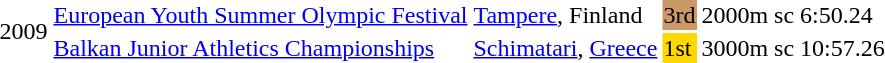<table>
<tr>
<td rowspan=2>2009</td>
<td><a href='#'>European Youth Summer Olympic Festival</a></td>
<td><a href='#'>Tampere</a>, Finland</td>
<td bgcolor=cc9966>3rd</td>
<td>2000m sc</td>
<td>6:50.24</td>
</tr>
<tr>
<td><a href='#'>Balkan Junior Athletics Championships</a></td>
<td><a href='#'>Schimatari</a>, <a href='#'>Greece</a></td>
<td bgcolor="gold">1st</td>
<td>3000m sc</td>
<td>10:57.26</td>
</tr>
</table>
